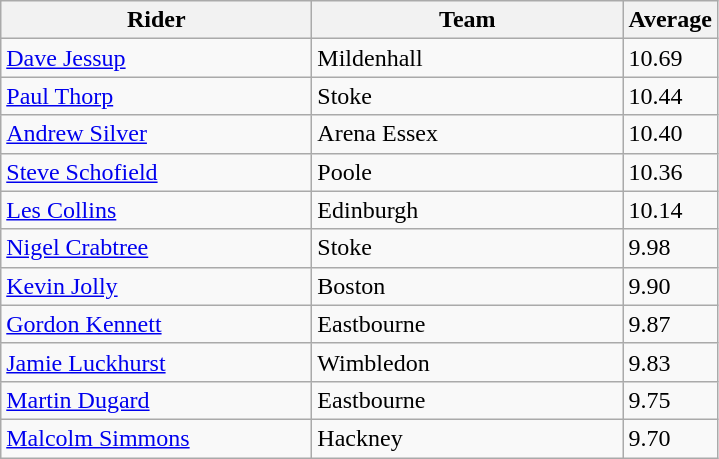<table class="wikitable" style="font-size: 100%">
<tr>
<th width=200>Rider</th>
<th width=200>Team</th>
<th width=40>Average</th>
</tr>
<tr>
<td align="left"><a href='#'>Dave Jessup</a></td>
<td>Mildenhall</td>
<td>10.69</td>
</tr>
<tr>
<td align="left"><a href='#'>Paul Thorp</a></td>
<td>Stoke</td>
<td>10.44</td>
</tr>
<tr>
<td align="left"><a href='#'>Andrew Silver</a></td>
<td>Arena Essex</td>
<td>10.40</td>
</tr>
<tr>
<td align="left"><a href='#'>Steve Schofield</a></td>
<td>Poole</td>
<td>10.36</td>
</tr>
<tr>
<td align="left"><a href='#'>Les Collins</a></td>
<td>Edinburgh</td>
<td>10.14</td>
</tr>
<tr>
<td align="left"><a href='#'>Nigel Crabtree</a></td>
<td>Stoke</td>
<td>9.98</td>
</tr>
<tr>
<td align="left"><a href='#'>Kevin Jolly</a></td>
<td>Boston</td>
<td>9.90</td>
</tr>
<tr>
<td align="left"><a href='#'>Gordon Kennett</a></td>
<td>Eastbourne</td>
<td>9.87</td>
</tr>
<tr>
<td align="left"><a href='#'>Jamie Luckhurst</a></td>
<td>Wimbledon</td>
<td>9.83</td>
</tr>
<tr>
<td align="left"><a href='#'>Martin Dugard</a></td>
<td>Eastbourne</td>
<td>9.75</td>
</tr>
<tr>
<td align="left"><a href='#'>Malcolm Simmons</a></td>
<td>Hackney</td>
<td>9.70</td>
</tr>
</table>
